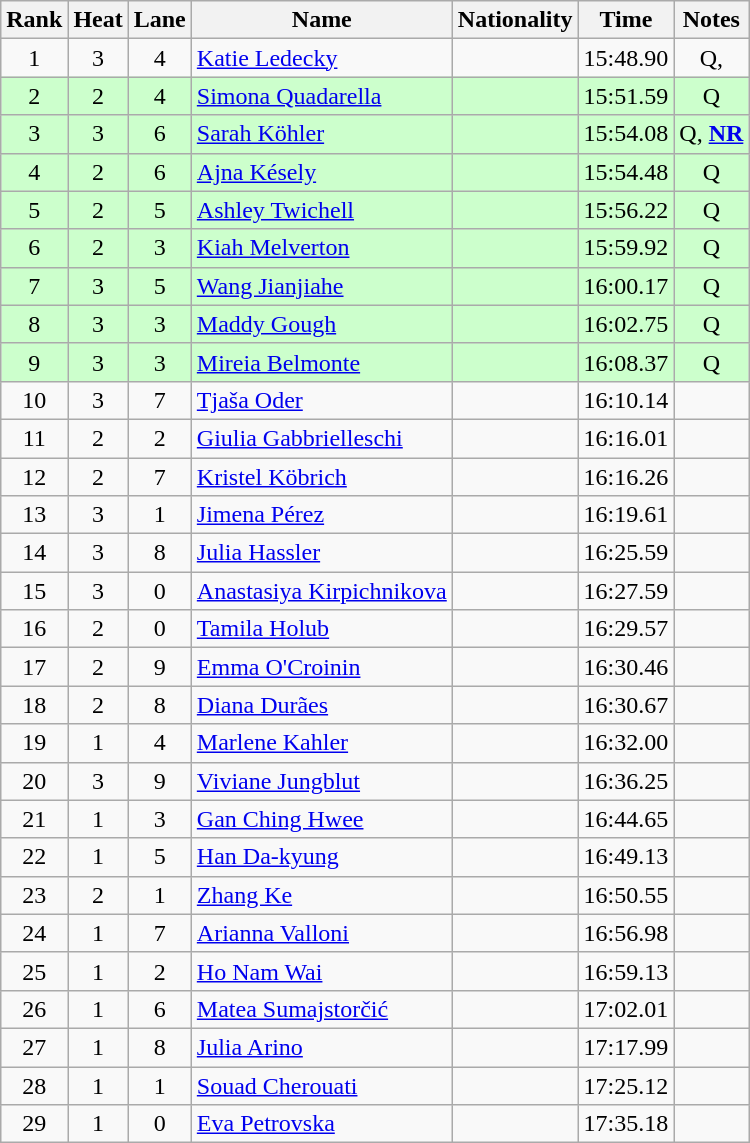<table class="wikitable sortable" style="text-align:center">
<tr>
<th>Rank</th>
<th>Heat</th>
<th>Lane</th>
<th>Name</th>
<th>Nationality</th>
<th>Time</th>
<th>Notes</th>
</tr>
<tr>
<td>1</td>
<td>3</td>
<td>4</td>
<td align=left><a href='#'>Katie Ledecky</a></td>
<td align=left></td>
<td>15:48.90</td>
<td>Q, </td>
</tr>
<tr bgcolor=ccffcc>
<td>2</td>
<td>2</td>
<td>4</td>
<td align=left><a href='#'>Simona Quadarella</a></td>
<td align=left></td>
<td>15:51.59</td>
<td>Q</td>
</tr>
<tr bgcolor=ccffcc>
<td>3</td>
<td>3</td>
<td>6</td>
<td align=left><a href='#'>Sarah Köhler</a></td>
<td align=left></td>
<td>15:54.08</td>
<td>Q, <strong><a href='#'>NR</a></strong></td>
</tr>
<tr bgcolor=ccffcc>
<td>4</td>
<td>2</td>
<td>6</td>
<td align=left><a href='#'>Ajna Késely</a></td>
<td align=left></td>
<td>15:54.48</td>
<td>Q</td>
</tr>
<tr bgcolor=ccffcc>
<td>5</td>
<td>2</td>
<td>5</td>
<td align=left><a href='#'>Ashley Twichell</a></td>
<td align=left></td>
<td>15:56.22</td>
<td>Q</td>
</tr>
<tr bgcolor=ccffcc>
<td>6</td>
<td>2</td>
<td>3</td>
<td align=left><a href='#'>Kiah Melverton</a></td>
<td align=left></td>
<td>15:59.92</td>
<td>Q</td>
</tr>
<tr bgcolor=ccffcc>
<td>7</td>
<td>3</td>
<td>5</td>
<td align=left><a href='#'>Wang Jianjiahe</a></td>
<td align=left></td>
<td>16:00.17</td>
<td>Q</td>
</tr>
<tr bgcolor=ccffcc>
<td>8</td>
<td>3</td>
<td>3</td>
<td align=left><a href='#'>Maddy Gough</a></td>
<td align=left></td>
<td>16:02.75</td>
<td>Q</td>
</tr>
<tr bgcolor=ccffcc>
<td>9</td>
<td>3</td>
<td>3</td>
<td align=left><a href='#'>Mireia Belmonte</a></td>
<td align=left></td>
<td>16:08.37</td>
<td>Q</td>
</tr>
<tr>
<td>10</td>
<td>3</td>
<td>7</td>
<td align=left><a href='#'>Tjaša Oder</a></td>
<td align=left></td>
<td>16:10.14</td>
<td></td>
</tr>
<tr>
<td>11</td>
<td>2</td>
<td>2</td>
<td align=left><a href='#'>Giulia Gabbrielleschi</a></td>
<td align=left></td>
<td>16:16.01</td>
<td></td>
</tr>
<tr>
<td>12</td>
<td>2</td>
<td>7</td>
<td align=left><a href='#'>Kristel Köbrich</a></td>
<td align=left></td>
<td>16:16.26</td>
<td></td>
</tr>
<tr>
<td>13</td>
<td>3</td>
<td>1</td>
<td align=left><a href='#'>Jimena Pérez</a></td>
<td align=left></td>
<td>16:19.61</td>
<td></td>
</tr>
<tr>
<td>14</td>
<td>3</td>
<td>8</td>
<td align=left><a href='#'>Julia Hassler</a></td>
<td align=left></td>
<td>16:25.59</td>
<td></td>
</tr>
<tr>
<td>15</td>
<td>3</td>
<td>0</td>
<td align=left><a href='#'>Anastasiya Kirpichnikova</a></td>
<td align=left></td>
<td>16:27.59</td>
<td></td>
</tr>
<tr>
<td>16</td>
<td>2</td>
<td>0</td>
<td align=left><a href='#'>Tamila Holub</a></td>
<td align=left></td>
<td>16:29.57</td>
<td></td>
</tr>
<tr>
<td>17</td>
<td>2</td>
<td>9</td>
<td align=left><a href='#'>Emma O'Croinin</a></td>
<td align=left></td>
<td>16:30.46</td>
<td></td>
</tr>
<tr>
<td>18</td>
<td>2</td>
<td>8</td>
<td align=left><a href='#'>Diana Durães</a></td>
<td align=left></td>
<td>16:30.67</td>
<td></td>
</tr>
<tr>
<td>19</td>
<td>1</td>
<td>4</td>
<td align=left><a href='#'>Marlene Kahler</a></td>
<td align=left></td>
<td>16:32.00</td>
<td></td>
</tr>
<tr>
<td>20</td>
<td>3</td>
<td>9</td>
<td align=left><a href='#'>Viviane Jungblut</a></td>
<td align=left></td>
<td>16:36.25</td>
<td></td>
</tr>
<tr>
<td>21</td>
<td>1</td>
<td>3</td>
<td align=left><a href='#'>Gan Ching Hwee</a></td>
<td align=left></td>
<td>16:44.65</td>
<td></td>
</tr>
<tr>
<td>22</td>
<td>1</td>
<td>5</td>
<td align=left><a href='#'>Han Da-kyung</a></td>
<td align=left></td>
<td>16:49.13</td>
<td></td>
</tr>
<tr>
<td>23</td>
<td>2</td>
<td>1</td>
<td align=left><a href='#'>Zhang Ke</a></td>
<td align=left></td>
<td>16:50.55</td>
<td></td>
</tr>
<tr>
<td>24</td>
<td>1</td>
<td>7</td>
<td align=left><a href='#'>Arianna Valloni</a></td>
<td align=left></td>
<td>16:56.98</td>
<td></td>
</tr>
<tr>
<td>25</td>
<td>1</td>
<td>2</td>
<td align=left><a href='#'>Ho Nam Wai</a></td>
<td align=left></td>
<td>16:59.13</td>
<td></td>
</tr>
<tr>
<td>26</td>
<td>1</td>
<td>6</td>
<td align=left><a href='#'>Matea Sumajstorčić</a></td>
<td align=left></td>
<td>17:02.01</td>
<td></td>
</tr>
<tr>
<td>27</td>
<td>1</td>
<td>8</td>
<td align=left><a href='#'>Julia Arino</a></td>
<td align=left></td>
<td>17:17.99</td>
<td></td>
</tr>
<tr>
<td>28</td>
<td>1</td>
<td>1</td>
<td align=left><a href='#'>Souad Cherouati</a></td>
<td align=left></td>
<td>17:25.12</td>
<td></td>
</tr>
<tr>
<td>29</td>
<td>1</td>
<td>0</td>
<td align=left><a href='#'>Eva Petrovska</a></td>
<td align=left></td>
<td>17:35.18</td>
<td></td>
</tr>
</table>
